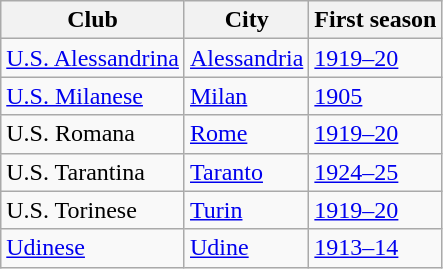<table class="wikitable">
<tr>
<th>Club</th>
<th>City</th>
<th>First season</th>
</tr>
<tr>
<td><a href='#'>U.S. Alessandrina</a></td>
<td><a href='#'>Alessandria</a></td>
<td><a href='#'>1919–20</a></td>
</tr>
<tr>
<td><a href='#'>U.S. Milanese</a></td>
<td><a href='#'>Milan</a></td>
<td><a href='#'>1905</a></td>
</tr>
<tr>
<td>U.S. Romana</td>
<td><a href='#'>Rome</a></td>
<td><a href='#'>1919–20</a></td>
</tr>
<tr>
<td>U.S. Tarantina</td>
<td><a href='#'>Taranto</a></td>
<td><a href='#'>1924–25</a></td>
</tr>
<tr>
<td>U.S. Torinese</td>
<td><a href='#'>Turin</a></td>
<td><a href='#'>1919–20</a></td>
</tr>
<tr>
<td><a href='#'>Udinese</a></td>
<td><a href='#'>Udine</a></td>
<td><a href='#'>1913–14</a></td>
</tr>
</table>
